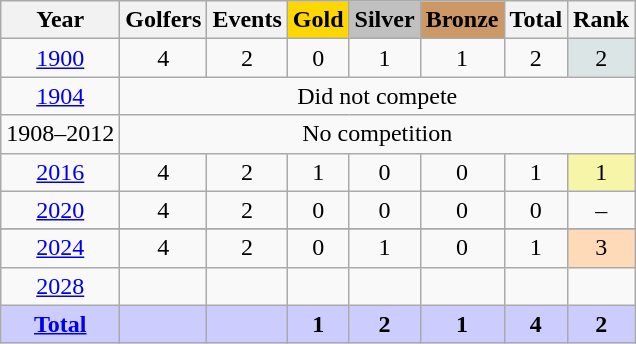<table class="wikitable sortable collapsible collapsed">
<tr>
<th>Year</th>
<th>Golfers</th>
<th>Events</th>
<th style="text-align:center; background-color:gold;"><strong>Gold</strong></th>
<th style="text-align:center; background-color:silver;"><strong>Silver</strong></th>
<th style="text-align:center; background-color:#c96;"><strong>Bronze</strong></th>
<th>Total</th>
<th>Rank</th>
</tr>
<tr style="text-align:center">
<td><a href='#'>1900</a></td>
<td>4</td>
<td>2</td>
<td>0</td>
<td>1</td>
<td>1</td>
<td>2</td>
<td style="background-color:#dce5e5">2</td>
</tr>
<tr style="text-align:center">
<td><a href='#'>1904</a></td>
<td colspan=7>Did not compete</td>
</tr>
<tr style="text-align:center">
<td>1908–2012</td>
<td colspan=7>No competition</td>
</tr>
<tr style="text-align:center">
<td><a href='#'>2016</a></td>
<td>4</td>
<td>2</td>
<td>1</td>
<td>0</td>
<td>0</td>
<td>1</td>
<td style="background-color:#F7F6A8">1</td>
</tr>
<tr style="text-align:center">
<td><a href='#'>2020</a></td>
<td>4</td>
<td>2</td>
<td>0</td>
<td>0</td>
<td>0</td>
<td>0</td>
<td>–</td>
</tr>
<tr style="text-align:center; background-color:#ccf;">
</tr>
<tr style="text-align:center">
<td><a href='#'>2024</a></td>
<td>4</td>
<td>2</td>
<td>0</td>
<td>1</td>
<td>0</td>
<td>1</td>
<td style="background-color:#ffdab9">3</td>
</tr>
<tr style="text-align:center">
<td><a href='#'>2028</a></td>
<td></td>
<td></td>
<td></td>
<td></td>
<td></td>
<td></td>
<td></td>
</tr>
<tr style="text-align:center; background-color:#ccf;">
<td><strong><a href='#'>Total</a></strong></td>
<td></td>
<td></td>
<td><strong>1</strong></td>
<td><strong>2</strong></td>
<td><strong>1</strong></td>
<td><strong>4</strong></td>
<td><strong>2</strong></td>
</tr>
</table>
